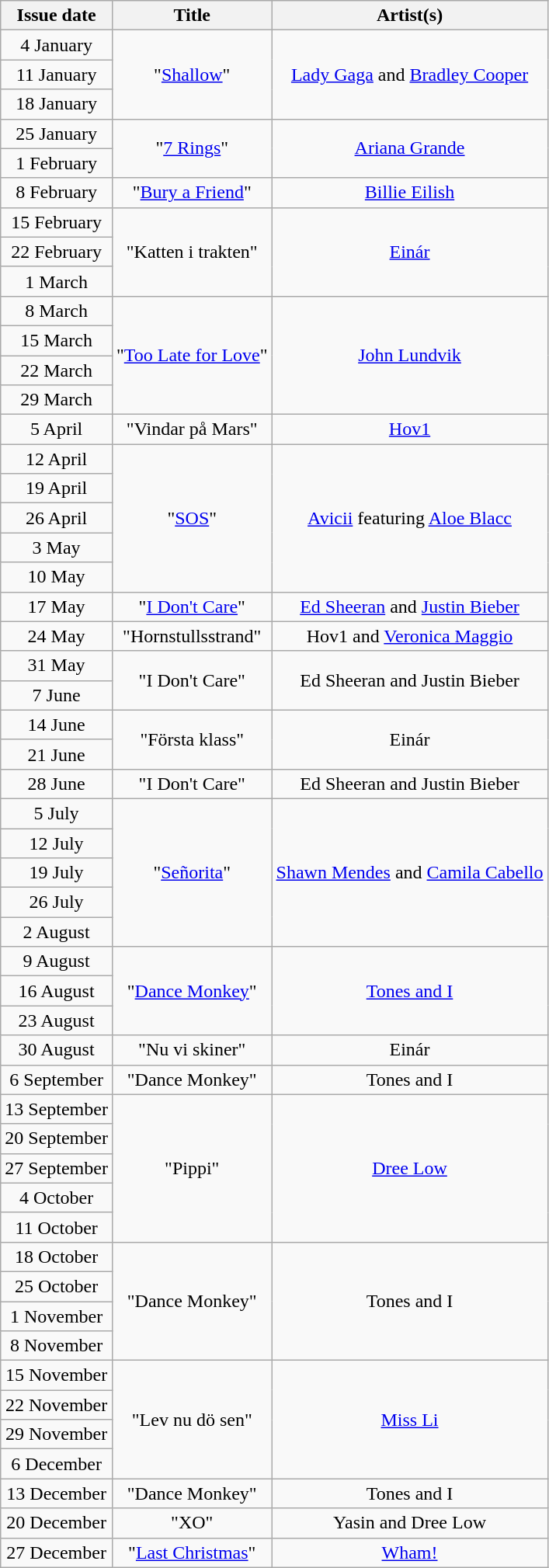<table class="wikitable" style="text-align:center;">
<tr>
<th>Issue date</th>
<th>Title</th>
<th>Artist(s)</th>
</tr>
<tr>
<td>4 January</td>
<td rowspan='3'>"<a href='#'>Shallow</a>"</td>
<td rowspan='3'><a href='#'>Lady Gaga</a> and <a href='#'>Bradley Cooper</a></td>
</tr>
<tr>
<td>11 January</td>
</tr>
<tr>
<td>18 January</td>
</tr>
<tr>
<td>25 January</td>
<td rowspan='2'>"<a href='#'>7 Rings</a>"</td>
<td rowspan='2'><a href='#'>Ariana Grande</a></td>
</tr>
<tr>
<td>1 February</td>
</tr>
<tr>
<td>8 February</td>
<td>"<a href='#'>Bury a Friend</a>"</td>
<td><a href='#'>Billie Eilish</a></td>
</tr>
<tr>
<td>15 February</td>
<td rowspan='3'>"Katten i trakten"</td>
<td rowspan='3'><a href='#'>Einár</a></td>
</tr>
<tr>
<td>22 February</td>
</tr>
<tr>
<td>1 March</td>
</tr>
<tr>
<td>8 March</td>
<td rowspan='4'>"<a href='#'>Too Late for Love</a>"</td>
<td rowspan='4'><a href='#'>John Lundvik</a></td>
</tr>
<tr>
<td>15 March</td>
</tr>
<tr>
<td>22 March</td>
</tr>
<tr>
<td>29 March</td>
</tr>
<tr>
<td>5 April</td>
<td>"Vindar på Mars"</td>
<td><a href='#'>Hov1</a></td>
</tr>
<tr>
<td>12 April</td>
<td rowspan='5'>"<a href='#'>SOS</a>"</td>
<td rowspan='5'><a href='#'>Avicii</a> featuring <a href='#'>Aloe Blacc</a></td>
</tr>
<tr>
<td>19 April</td>
</tr>
<tr>
<td>26 April</td>
</tr>
<tr>
<td>3 May</td>
</tr>
<tr>
<td>10 May</td>
</tr>
<tr>
<td>17 May</td>
<td>"<a href='#'>I Don't Care</a>"</td>
<td><a href='#'>Ed Sheeran</a> and <a href='#'>Justin Bieber</a></td>
</tr>
<tr>
<td>24 May</td>
<td>"Hornstullsstrand"</td>
<td>Hov1 and <a href='#'>Veronica Maggio</a></td>
</tr>
<tr>
<td>31 May</td>
<td rowspan='2'>"I Don't Care"</td>
<td rowspan='2'>Ed Sheeran and Justin Bieber</td>
</tr>
<tr>
<td>7 June</td>
</tr>
<tr>
<td>14 June</td>
<td rowspan='2'>"Första klass"</td>
<td rowspan='2'>Einár</td>
</tr>
<tr>
<td>21 June</td>
</tr>
<tr>
<td>28 June</td>
<td>"I Don't Care"</td>
<td>Ed Sheeran and Justin Bieber</td>
</tr>
<tr>
<td>5 July</td>
<td rowspan='5'>"<a href='#'>Señorita</a>"</td>
<td rowspan='5'><a href='#'>Shawn Mendes</a> and <a href='#'>Camila Cabello</a></td>
</tr>
<tr>
<td>12 July</td>
</tr>
<tr>
<td>19 July</td>
</tr>
<tr>
<td>26 July</td>
</tr>
<tr>
<td>2 August</td>
</tr>
<tr>
<td>9 August</td>
<td rowspan='3'>"<a href='#'>Dance Monkey</a>"</td>
<td rowspan='3'><a href='#'>Tones and I</a></td>
</tr>
<tr>
<td>16 August</td>
</tr>
<tr>
<td>23 August</td>
</tr>
<tr>
<td>30 August</td>
<td>"Nu vi skiner"</td>
<td>Einár</td>
</tr>
<tr>
<td>6 September</td>
<td>"Dance Monkey"</td>
<td>Tones and I</td>
</tr>
<tr>
<td>13 September</td>
<td rowspan='5'>"Pippi"</td>
<td rowspan='5'><a href='#'>Dree Low</a></td>
</tr>
<tr>
<td>20 September</td>
</tr>
<tr>
<td>27 September</td>
</tr>
<tr>
<td>4 October</td>
</tr>
<tr>
<td>11 October</td>
</tr>
<tr>
<td>18 October</td>
<td rowspan='4'>"Dance Monkey"</td>
<td rowspan='4'>Tones and I</td>
</tr>
<tr>
<td>25 October</td>
</tr>
<tr>
<td>1 November</td>
</tr>
<tr>
<td>8 November</td>
</tr>
<tr>
<td>15 November</td>
<td rowspan='4'>"Lev nu dö sen"</td>
<td rowspan='4'><a href='#'>Miss Li</a></td>
</tr>
<tr>
<td>22 November</td>
</tr>
<tr>
<td>29 November</td>
</tr>
<tr>
<td>6 December</td>
</tr>
<tr>
<td>13 December</td>
<td>"Dance Monkey"</td>
<td>Tones and I</td>
</tr>
<tr>
<td>20 December</td>
<td>"XO"</td>
<td>Yasin and Dree Low</td>
</tr>
<tr>
<td>27 December</td>
<td>"<a href='#'>Last Christmas</a>"</td>
<td><a href='#'>Wham!</a></td>
</tr>
</table>
